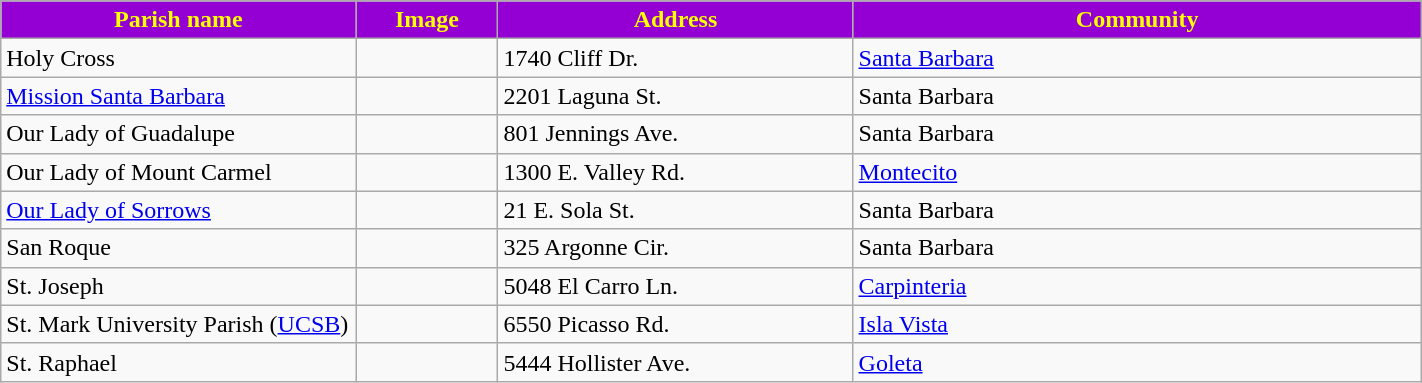<table class="wikitable sortable" style="width:75%">
<tr>
<th style="background:darkviolet; color:yellow;" width="25%"><strong>Parish name</strong></th>
<th style="background:darkviolet; color:yellow;" width="10%"><strong>Image</strong></th>
<th style="background:darkviolet; color:yellow;" width="25%"><strong>Address</strong></th>
<th style="background:darkviolet; color:yellow;" width="15"><strong>Community</strong></th>
</tr>
<tr>
<td>Holy Cross</td>
<td></td>
<td>1740 Cliff Dr.</td>
<td><a href='#'>Santa Barbara</a></td>
</tr>
<tr>
<td><a href='#'>Mission Santa Barbara</a></td>
<td></td>
<td>2201 Laguna St.</td>
<td>Santa Barbara</td>
</tr>
<tr>
<td>Our Lady of Guadalupe</td>
<td></td>
<td>801 Jennings Ave.</td>
<td>Santa Barbara</td>
</tr>
<tr>
<td>Our Lady of Mount Carmel</td>
<td></td>
<td>1300 E. Valley Rd.</td>
<td><a href='#'>Montecito</a></td>
</tr>
<tr>
<td><a href='#'>Our Lady of Sorrows</a></td>
<td></td>
<td>21 E. Sola St.</td>
<td>Santa Barbara</td>
</tr>
<tr>
<td>San Roque</td>
<td></td>
<td>325 Argonne Cir.</td>
<td>Santa Barbara</td>
</tr>
<tr>
<td>St. Joseph</td>
<td></td>
<td>5048 El Carro Ln.</td>
<td><a href='#'>Carpinteria</a></td>
</tr>
<tr>
<td>St. Mark University Parish (<a href='#'>UCSB</a>)</td>
<td></td>
<td>6550 Picasso Rd.</td>
<td><a href='#'>Isla Vista</a></td>
</tr>
<tr>
<td>St. Raphael</td>
<td></td>
<td>5444 Hollister Ave.</td>
<td><a href='#'>Goleta</a></td>
</tr>
</table>
